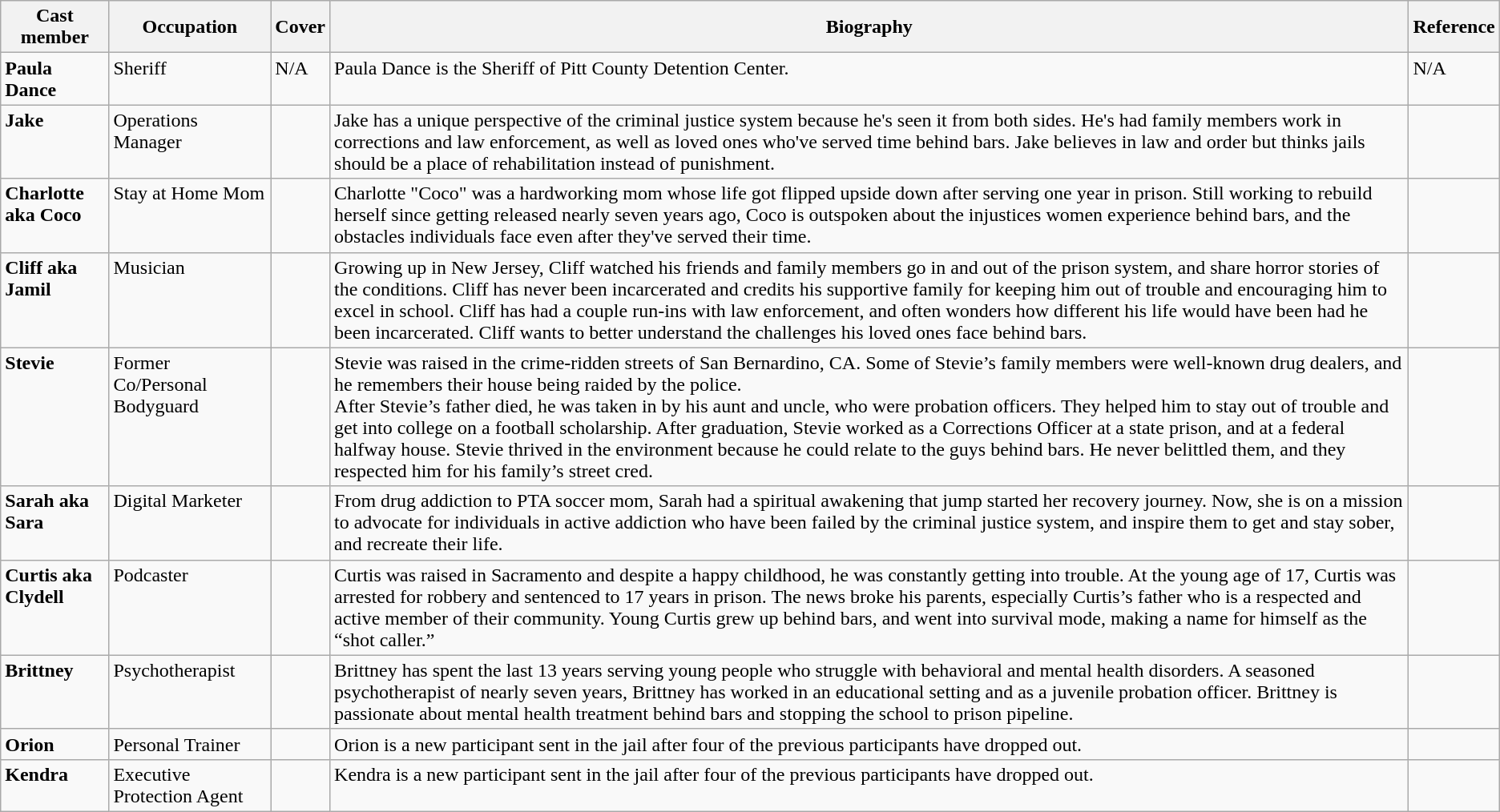<table class="wikitable sortable">
<tr valign="center">
<th>Cast member</th>
<th>Occupation</th>
<th>Cover</th>
<th>Biography</th>
<th>Reference</th>
</tr>
<tr valign="top">
<td><strong>Paula Dance</strong></td>
<td>Sheriff</td>
<td>N/A</td>
<td>Paula Dance is the Sheriff of Pitt County Detention Center.</td>
<td>N/A</td>
</tr>
<tr valign="top">
<td><strong>Jake</strong></td>
<td>Operations Manager</td>
<td></td>
<td>Jake has a unique perspective of the criminal justice system because he's seen it from both sides. He's had family members work in corrections and law enforcement, as well as loved ones who've served time behind bars. Jake believes in law and order but thinks jails should be a place of rehabilitation instead of punishment.</td>
<td></td>
</tr>
<tr valign="top">
<td><strong>Charlotte aka Coco</strong></td>
<td>Stay at Home Mom</td>
<td></td>
<td>Charlotte "Coco" was a hardworking mom whose life got flipped upside down after serving one year in prison. Still working to rebuild herself since getting released nearly seven years ago, Coco is outspoken about the injustices women experience behind bars, and the obstacles individuals face even after they've served their time.</td>
<td></td>
</tr>
<tr valign="top">
<td><strong>Cliff aka Jamil</strong></td>
<td>Musician</td>
<td></td>
<td>Growing up in New Jersey, Cliff watched his friends and family members go in and out of the prison system, and share horror stories of the conditions. Cliff has never been incarcerated and credits his supportive family for keeping him out of trouble and encouraging him to excel in school. Cliff has had a couple run-ins with law enforcement, and often wonders how different his life would have been had he been incarcerated. Cliff wants to better understand the challenges his loved ones face behind bars.</td>
<td></td>
</tr>
<tr valign="top">
<td><strong>Stevie</strong></td>
<td>Former Co/Personal Bodyguard</td>
<td></td>
<td>Stevie was raised in the crime-ridden streets of San Bernardino, CA. Some of Stevie’s family members were well-known drug dealers, and he remembers their house being raided by the police.<br>After Stevie’s father died, he was taken in by his aunt and uncle, who were probation officers. They helped him to stay out of trouble and get into college on a football scholarship. After graduation, Stevie worked as a Corrections Officer at a state prison, and at a federal halfway house. Stevie thrived in the environment because he could relate to the guys behind bars. He never belittled them, and they respected him for his family’s street cred.</td>
<td></td>
</tr>
<tr valign="top">
<td><strong>Sarah aka Sara</strong></td>
<td>Digital Marketer</td>
<td></td>
<td>From drug addiction to PTA soccer mom, Sarah had a spiritual awakening that jump started her recovery journey. Now, she is on a mission to advocate for individuals in active addiction who have been failed by the criminal justice system, and inspire them to get and stay sober, and recreate their life.</td>
<td></td>
</tr>
<tr valign="top">
<td><strong>Curtis aka Clydell</strong></td>
<td>Podcaster</td>
<td></td>
<td>Curtis was raised in Sacramento and despite a happy childhood, he was constantly getting into trouble. At the young age of 17, Curtis was arrested for robbery and sentenced to 17 years in prison. The news broke his parents, especially Curtis’s father who is a respected and active member of their community. Young Curtis grew up behind bars, and went into survival mode, making a name for himself as the “shot caller.”</td>
<td></td>
</tr>
<tr valign="top">
<td><strong>Brittney</strong></td>
<td>Psychotherapist</td>
<td></td>
<td>Brittney has spent the last 13 years serving young people who struggle with behavioral and mental health disorders. A seasoned psychotherapist of nearly seven years, Brittney has worked in an educational setting and as a juvenile probation officer. Brittney is passionate about mental health treatment behind bars and stopping the school to prison pipeline.</td>
<td></td>
</tr>
<tr valign="top">
<td><strong>Orion</strong></td>
<td>Personal Trainer</td>
<td></td>
<td>Orion is a new participant sent in the jail after four of the previous participants have dropped out.</td>
<td></td>
</tr>
<tr valign="top">
<td><strong>Kendra</strong></td>
<td>Executive Protection Agent</td>
<td></td>
<td>Kendra is a new participant sent in the jail after four of the previous participants have dropped out.</td>
<td></td>
</tr>
</table>
